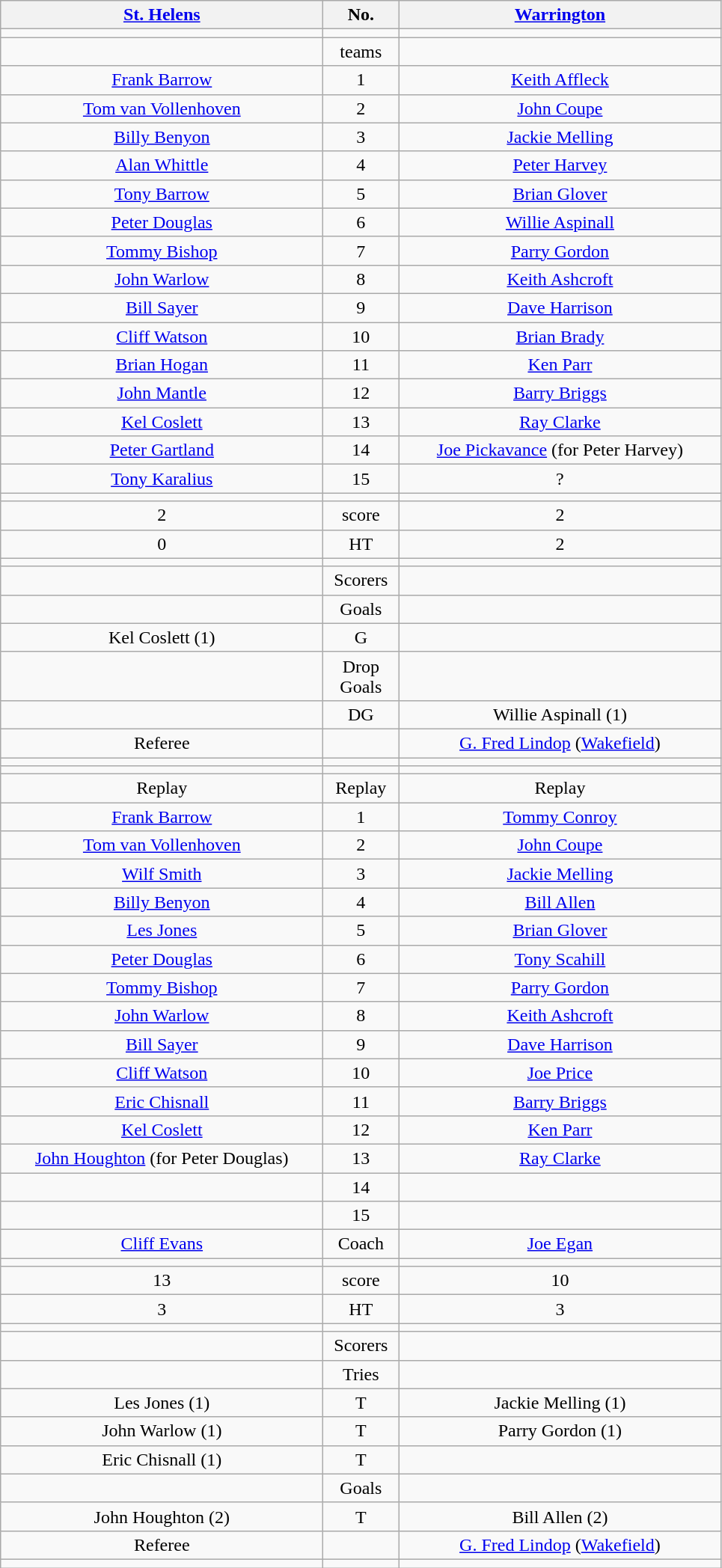<table class="wikitable" style="text-align:center;">
<tr>
<th width=280 abbr="St Helens"><a href='#'>St. Helens</a></th>
<th width=60 abbr="Number">No.</th>
<th width=280 abbr="Warrington"><a href='#'>Warrington</a></th>
</tr>
<tr>
<td></td>
<td></td>
<td></td>
</tr>
<tr>
<td></td>
<td>teams</td>
<td></td>
</tr>
<tr>
<td><a href='#'>Frank Barrow</a></td>
<td>1</td>
<td><a href='#'>Keith Affleck</a> </td>
</tr>
<tr>
<td><a href='#'>Tom van Vollenhoven</a></td>
<td>2</td>
<td><a href='#'>John Coupe</a> </td>
</tr>
<tr>
<td><a href='#'>Billy Benyon</a></td>
<td>3</td>
<td><a href='#'>Jackie Melling</a></td>
</tr>
<tr>
<td><a href='#'>Alan Whittle</a></td>
<td>4</td>
<td><a href='#'>Peter Harvey</a> </td>
</tr>
<tr>
<td><a href='#'>Tony Barrow</a></td>
<td>5</td>
<td><a href='#'>Brian Glover</a></td>
</tr>
<tr>
<td><a href='#'>Peter Douglas</a></td>
<td>6</td>
<td><a href='#'>Willie Aspinall</a></td>
</tr>
<tr>
<td><a href='#'>Tommy Bishop</a></td>
<td>7</td>
<td><a href='#'>Parry Gordon</a></td>
</tr>
<tr>
<td><a href='#'>John Warlow</a></td>
<td>8</td>
<td><a href='#'>Keith Ashcroft</a></td>
</tr>
<tr>
<td><a href='#'>Bill Sayer</a></td>
<td>9</td>
<td><a href='#'>Dave Harrison</a> </td>
</tr>
<tr>
<td><a href='#'>Cliff Watson</a></td>
<td>10</td>
<td><a href='#'>Brian Brady</a> </td>
</tr>
<tr>
<td><a href='#'>Brian Hogan</a></td>
<td>11</td>
<td><a href='#'>Ken Parr</a></td>
</tr>
<tr>
<td><a href='#'>John Mantle</a></td>
<td>12</td>
<td><a href='#'>Barry Briggs</a> </td>
</tr>
<tr>
<td><a href='#'>Kel Coslett</a></td>
<td>13</td>
<td><a href='#'>Ray Clarke</a> </td>
</tr>
<tr>
<td><a href='#'>Peter Gartland</a></td>
<td>14</td>
<td><a href='#'>Joe Pickavance</a> (for Peter Harvey)</td>
</tr>
<tr>
<td><a href='#'>Tony Karalius</a></td>
<td>15</td>
<td>?</td>
</tr>
<tr>
<td></td>
<td></td>
<td></td>
</tr>
<tr>
<td>2</td>
<td>score</td>
<td>2</td>
</tr>
<tr>
<td>0</td>
<td>HT</td>
<td>2</td>
</tr>
<tr>
<td></td>
<td></td>
<td></td>
</tr>
<tr>
<td></td>
<td>Scorers</td>
<td></td>
</tr>
<tr>
<td></td>
<td>Goals</td>
<td></td>
</tr>
<tr>
<td>Kel Coslett (1)</td>
<td>G</td>
<td></td>
</tr>
<tr>
<td></td>
<td>Drop Goals</td>
<td></td>
</tr>
<tr>
<td></td>
<td>DG</td>
<td>Willie Aspinall (1)</td>
</tr>
<tr>
<td>Referee</td>
<td></td>
<td><a href='#'>G. Fred Lindop</a> (<a href='#'>Wakefield</a>)</td>
</tr>
<tr>
<td></td>
<td></td>
<td></td>
</tr>
<tr>
<td></td>
<td></td>
<td></td>
</tr>
<tr>
<td>Replay</td>
<td>Replay</td>
<td>Replay</td>
</tr>
<tr>
<td><a href='#'>Frank Barrow</a></td>
<td>1</td>
<td><a href='#'>Tommy Conroy</a> </td>
</tr>
<tr>
<td><a href='#'>Tom van Vollenhoven</a></td>
<td>2</td>
<td><a href='#'>John Coupe</a> </td>
</tr>
<tr>
<td><a href='#'>Wilf Smith</a></td>
<td>3</td>
<td><a href='#'>Jackie Melling</a></td>
</tr>
<tr>
<td><a href='#'>Billy Benyon</a></td>
<td>4</td>
<td><a href='#'>Bill Allen</a> </td>
</tr>
<tr>
<td><a href='#'>Les Jones</a></td>
<td>5</td>
<td><a href='#'>Brian Glover</a></td>
</tr>
<tr>
<td><a href='#'>Peter Douglas</a></td>
<td>6</td>
<td><a href='#'>Tony Scahill</a> </td>
</tr>
<tr>
<td><a href='#'>Tommy Bishop</a></td>
<td>7</td>
<td><a href='#'>Parry Gordon</a></td>
</tr>
<tr>
<td><a href='#'>John Warlow</a></td>
<td>8</td>
<td><a href='#'>Keith Ashcroft</a></td>
</tr>
<tr>
<td><a href='#'>Bill Sayer</a></td>
<td>9</td>
<td><a href='#'>Dave Harrison</a> </td>
</tr>
<tr>
<td><a href='#'>Cliff Watson</a></td>
<td>10</td>
<td><a href='#'>Joe Price</a> </td>
</tr>
<tr>
<td><a href='#'>Eric Chisnall</a></td>
<td>11</td>
<td><a href='#'>Barry Briggs</a> </td>
</tr>
<tr>
<td><a href='#'>Kel Coslett</a></td>
<td>12</td>
<td><a href='#'>Ken Parr</a></td>
</tr>
<tr>
<td><a href='#'>John Houghton</a> (for Peter Douglas)</td>
<td>13</td>
<td><a href='#'>Ray Clarke</a> </td>
</tr>
<tr>
<td></td>
<td>14</td>
<td></td>
</tr>
<tr>
<td></td>
<td>15</td>
<td></td>
</tr>
<tr>
<td><a href='#'>Cliff Evans</a></td>
<td>Coach</td>
<td><a href='#'>Joe Egan</a></td>
</tr>
<tr>
<td></td>
<td></td>
<td></td>
</tr>
<tr>
<td>13</td>
<td>score</td>
<td>10</td>
</tr>
<tr>
<td>3</td>
<td>HT</td>
<td>3</td>
</tr>
<tr>
<td></td>
<td></td>
<td></td>
</tr>
<tr>
<td></td>
<td>Scorers</td>
<td></td>
</tr>
<tr>
<td></td>
<td>Tries</td>
<td></td>
</tr>
<tr>
<td>Les Jones (1)</td>
<td>T</td>
<td>Jackie Melling (1)</td>
</tr>
<tr>
<td>John Warlow (1)</td>
<td>T</td>
<td>Parry Gordon (1)</td>
</tr>
<tr>
<td>Eric Chisnall (1)</td>
<td>T</td>
<td></td>
</tr>
<tr>
<td></td>
<td>Goals</td>
<td></td>
</tr>
<tr>
<td>John Houghton (2)</td>
<td>T</td>
<td>Bill Allen (2)</td>
</tr>
<tr>
<td>Referee</td>
<td></td>
<td><a href='#'>G. Fred Lindop</a> (<a href='#'>Wakefield</a>)</td>
</tr>
<tr>
<td></td>
<td></td>
<td></td>
</tr>
</table>
